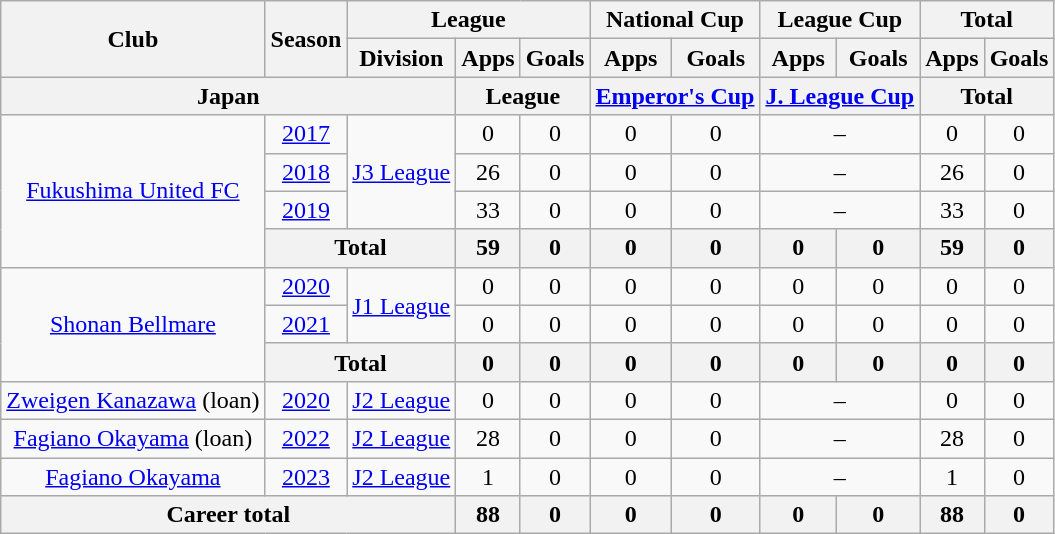<table class="wikitable" style="text-align:center">
<tr>
<th rowspan=2>Club</th>
<th rowspan=2>Season</th>
<th colspan=3>League</th>
<th colspan=2>National Cup</th>
<th colspan=2>League Cup</th>
<th colspan=2>Total</th>
</tr>
<tr>
<th>Division</th>
<th>Apps</th>
<th>Goals</th>
<th>Apps</th>
<th>Goals</th>
<th>Apps</th>
<th>Goals</th>
<th>Apps</th>
<th>Goals</th>
</tr>
<tr>
<th colspan=3>Japan</th>
<th colspan=2>League</th>
<th colspan=2><a href='#'>Emperor's Cup</a></th>
<th colspan=2><a href='#'>J. League Cup</a></th>
<th colspan=2>Total</th>
</tr>
<tr>
<td rowspan="4"><a href='#'>Fukushima United FC</a></td>
<td><a href='#'>2017</a></td>
<td rowspan="3"><a href='#'>J3 League</a></td>
<td>0</td>
<td>0</td>
<td>0</td>
<td>0</td>
<td colspan="2">–</td>
<td>0</td>
<td>0</td>
</tr>
<tr>
<td><a href='#'>2018</a></td>
<td>26</td>
<td>0</td>
<td>0</td>
<td>0</td>
<td colspan="2">–</td>
<td>26</td>
<td>0</td>
</tr>
<tr>
<td><a href='#'>2019</a></td>
<td>33</td>
<td>0</td>
<td>0</td>
<td>0</td>
<td colspan="2">–</td>
<td>33</td>
<td>0</td>
</tr>
<tr>
<th colspan="2">Total</th>
<th>59</th>
<th>0</th>
<th>0</th>
<th>0</th>
<th>0</th>
<th>0</th>
<th>59</th>
<th>0</th>
</tr>
<tr>
<td rowspan="3"><a href='#'>Shonan Bellmare</a></td>
<td><a href='#'>2020</a></td>
<td rowspan="2"><a href='#'>J1 League</a></td>
<td>0</td>
<td>0</td>
<td>0</td>
<td>0</td>
<td>0</td>
<td>0</td>
<td>0</td>
<td>0</td>
</tr>
<tr>
<td><a href='#'>2021</a></td>
<td>0</td>
<td>0</td>
<td>0</td>
<td>0</td>
<td>0</td>
<td>0</td>
<td>0</td>
<td>0</td>
</tr>
<tr>
<th colspan="2">Total</th>
<th>0</th>
<th>0</th>
<th>0</th>
<th>0</th>
<th>0</th>
<th>0</th>
<th>0</th>
<th>0</th>
</tr>
<tr>
<td><a href='#'>Zweigen Kanazawa</a> (loan)</td>
<td><a href='#'>2020</a></td>
<td><a href='#'>J2 League</a></td>
<td>0</td>
<td>0</td>
<td>0</td>
<td>0</td>
<td colspan="2">–</td>
<td>0</td>
<td>0</td>
</tr>
<tr>
<td><a href='#'>Fagiano Okayama</a> (loan)</td>
<td><a href='#'>2022</a></td>
<td><a href='#'>J2 League</a></td>
<td>28</td>
<td>0</td>
<td>0</td>
<td>0</td>
<td colspan="2">–</td>
<td>28</td>
<td>0</td>
</tr>
<tr>
<td><a href='#'>Fagiano Okayama</a></td>
<td><a href='#'>2023</a></td>
<td><a href='#'>J2 League</a></td>
<td>1</td>
<td>0</td>
<td>0</td>
<td>0</td>
<td colspan="2">–</td>
<td>1</td>
<td>0</td>
</tr>
<tr>
<th colspan=3>Career total</th>
<th>88</th>
<th>0</th>
<th>0</th>
<th>0</th>
<th>0</th>
<th>0</th>
<th>88</th>
<th>0</th>
</tr>
</table>
